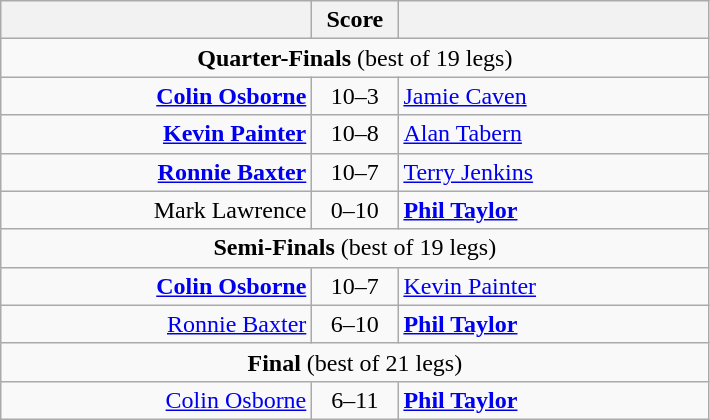<table class=wikitable style="text-align:center">
<tr>
<th width=200></th>
<th width=50>Score</th>
<th width=200></th>
</tr>
<tr align=center>
<td colspan="3"><strong>Quarter-Finals</strong> (best of 19 legs)</td>
</tr>
<tr align=left>
<td align=right><strong><a href='#'>Colin Osborne</a></strong> </td>
<td align=center>10–3</td>
<td> <a href='#'>Jamie Caven</a></td>
</tr>
<tr align=left>
<td align=right><strong><a href='#'>Kevin Painter</a></strong> </td>
<td align=center>10–8</td>
<td> <a href='#'>Alan Tabern</a></td>
</tr>
<tr align=left>
<td align=right><strong><a href='#'>Ronnie Baxter</a></strong> </td>
<td align=center>10–7</td>
<td> <a href='#'>Terry Jenkins</a></td>
</tr>
<tr align=left>
<td align=right>Mark Lawrence </td>
<td align=center>0–10</td>
<td> <strong><a href='#'>Phil Taylor</a></strong></td>
</tr>
<tr align=center>
<td colspan="3"><strong>Semi-Finals</strong> (best of 19 legs)</td>
</tr>
<tr align=left>
<td align=right><strong><a href='#'>Colin Osborne</a></strong> </td>
<td align=center>10–7</td>
<td> <a href='#'>Kevin Painter</a></td>
</tr>
<tr align=left>
<td align=right><a href='#'>Ronnie Baxter</a> </td>
<td align=center>6–10</td>
<td> <strong><a href='#'>Phil Taylor</a></strong></td>
</tr>
<tr align=center>
<td colspan="3"><strong>Final</strong> (best of 21 legs)</td>
</tr>
<tr align=left>
<td align=right><a href='#'>Colin Osborne</a> </td>
<td align=center>6–11</td>
<td> <strong><a href='#'>Phil Taylor</a></strong></td>
</tr>
</table>
